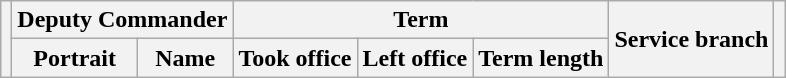<table class="wikitable sortable">
<tr>
<th rowspan=2></th>
<th colspan=2>Deputy Commander</th>
<th colspan=3>Term</th>
<th rowspan=2>Service branch</th>
<th rowspan=2></th>
</tr>
<tr>
<th>Portrait</th>
<th>Name</th>
<th>Took office</th>
<th>Left office</th>
<th>Term length<br>



</th>
</tr>
</table>
